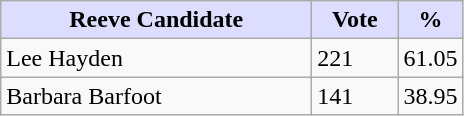<table class="wikitable">
<tr>
<th style="background:#ddf; width:200px;">Reeve Candidate</th>
<th style="background:#ddf; width:50px;">Vote</th>
<th style="background:#ddf; width:30px;">%</th>
</tr>
<tr>
<td>Lee Hayden</td>
<td>221</td>
<td>61.05</td>
</tr>
<tr>
<td>Barbara Barfoot</td>
<td>141</td>
<td>38.95</td>
</tr>
</table>
